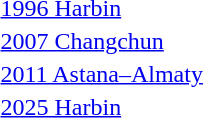<table>
<tr>
<td><a href='#'>1996 Harbin</a></td>
<td></td>
<td></td>
<td></td>
</tr>
<tr>
<td rowspan=2><a href='#'>2007 Changchun</a></td>
<td rowspan=2></td>
<td rowspan=2></td>
<td></td>
</tr>
<tr>
<td></td>
</tr>
<tr>
<td><a href='#'>2011 Astana–Almaty</a></td>
<td></td>
<td></td>
<td></td>
</tr>
<tr>
<td><a href='#'>2025 Harbin</a></td>
<td></td>
<td></td>
<td></td>
</tr>
</table>
